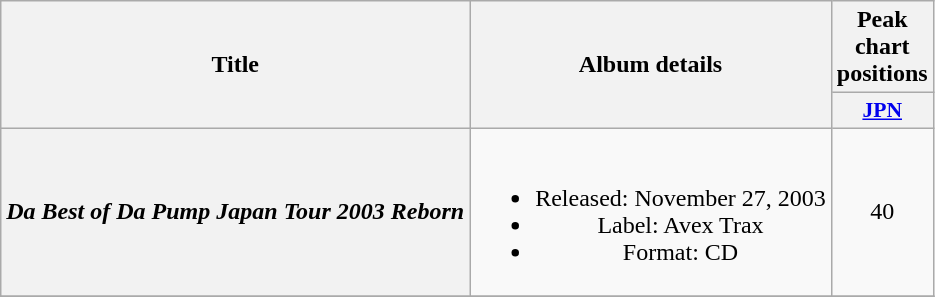<table class="wikitable plainrowheaders" style="text-align:center;">
<tr>
<th scope="col" rowspan="2">Title</th>
<th scope="col" rowspan="2">Album details</th>
<th scope="col" colspan="1">Peak chart positions</th>
</tr>
<tr>
<th scope="col" style="width:3em;font-size:90%;"><a href='#'>JPN</a><br></th>
</tr>
<tr>
<th scope="row"><em>Da Best of Da Pump Japan Tour 2003 Reborn</em></th>
<td><br><ul><li>Released: November 27, 2003</li><li>Label: Avex Trax</li><li>Format: CD</li></ul></td>
<td>40</td>
</tr>
<tr>
</tr>
</table>
